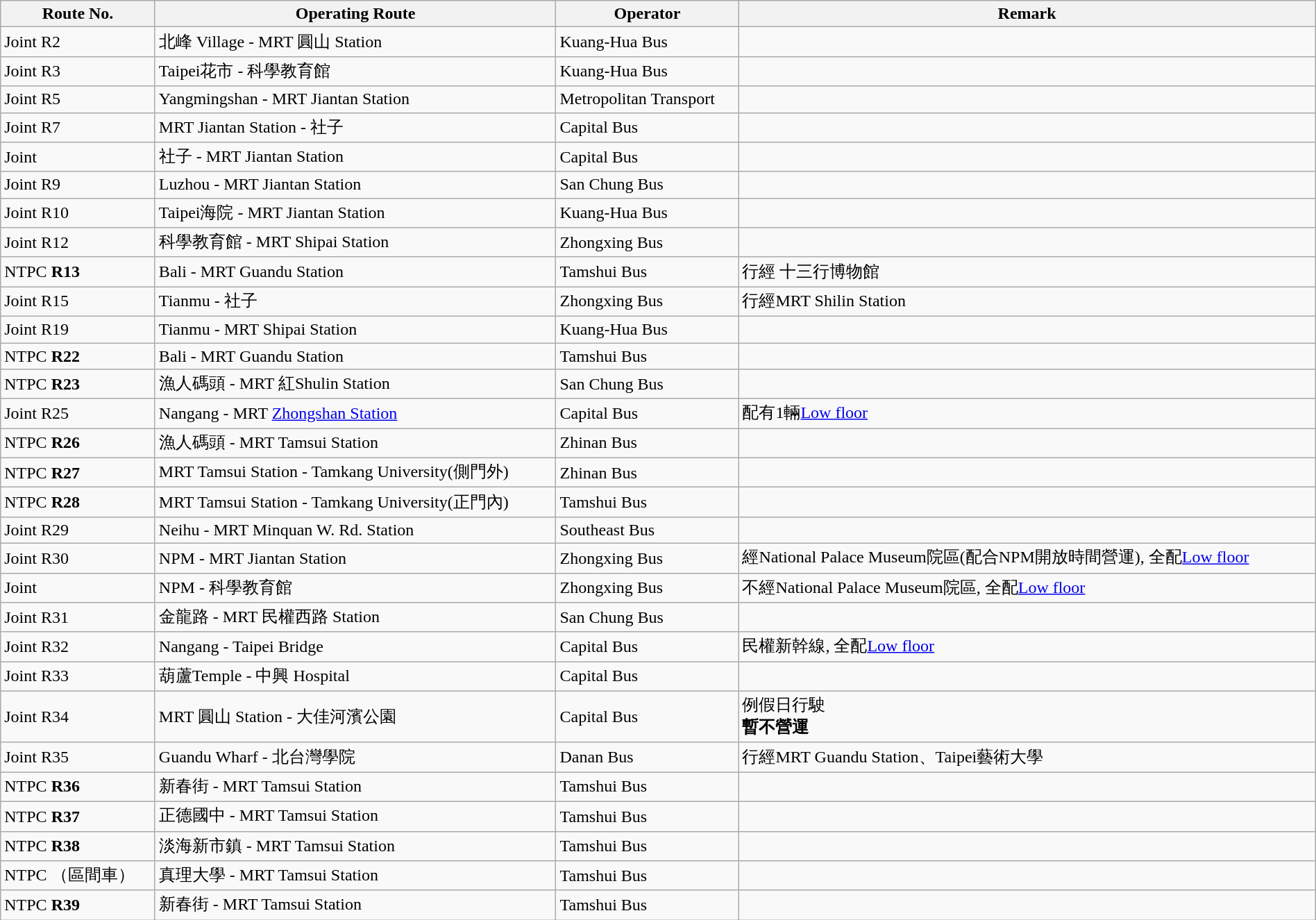<table class="wikitable"  style="width:100%; margin:auto;">
<tr>
<th>Route No.</th>
<th>Operating Route</th>
<th>Operator</th>
<th>Remark</th>
</tr>
<tr>
<td>Joint R2</td>
<td>北峰 Village - MRT 圓山 Station</td>
<td>Kuang-Hua Bus</td>
<td></td>
</tr>
<tr>
<td>Joint R3</td>
<td>Taipei花市 - 科學教育館</td>
<td>Kuang-Hua Bus</td>
<td></td>
</tr>
<tr>
<td>Joint R5</td>
<td>Yangmingshan - MRT Jiantan Station</td>
<td>Metropolitan Transport</td>
<td></td>
</tr>
<tr>
<td>Joint R7</td>
<td>MRT Jiantan Station - 社子</td>
<td>Capital Bus</td>
<td></td>
</tr>
<tr>
<td>Joint </td>
<td>社子 - MRT Jiantan Station</td>
<td>Capital Bus</td>
<td></td>
</tr>
<tr>
<td>Joint R9</td>
<td>Luzhou - MRT Jiantan Station</td>
<td>San Chung Bus</td>
<td></td>
</tr>
<tr>
<td>Joint R10</td>
<td>Taipei海院 - MRT Jiantan Station</td>
<td>Kuang-Hua Bus</td>
<td></td>
</tr>
<tr>
<td>Joint R12</td>
<td>科學教育館 - MRT Shipai Station</td>
<td>Zhongxing Bus</td>
<td></td>
</tr>
<tr>
<td>NTPC <strong>R13</strong></td>
<td>Bali - MRT Guandu Station</td>
<td>Tamshui Bus</td>
<td>行經 十三行博物館</td>
</tr>
<tr>
<td>Joint R15</td>
<td>Tianmu - 社子</td>
<td>Zhongxing Bus</td>
<td>行經MRT Shilin Station</td>
</tr>
<tr>
<td>Joint R19</td>
<td>Tianmu - MRT Shipai Station</td>
<td>Kuang-Hua Bus</td>
<td></td>
</tr>
<tr>
<td>NTPC <strong>R22</strong></td>
<td>Bali - MRT Guandu Station</td>
<td>Tamshui Bus</td>
<td></td>
</tr>
<tr>
<td>NTPC <strong>R23</strong></td>
<td>漁人碼頭 - MRT 紅Shulin Station</td>
<td>San Chung Bus</td>
<td></td>
</tr>
<tr>
<td>Joint R25</td>
<td>Nangang - MRT <a href='#'>Zhongshan Station</a></td>
<td>Capital Bus</td>
<td>配有1輛<a href='#'>Low floor</a></td>
</tr>
<tr>
<td>NTPC <strong>R26</strong></td>
<td>漁人碼頭 - MRT Tamsui Station</td>
<td>Zhinan Bus</td>
<td></td>
</tr>
<tr>
<td>NTPC <strong>R27</strong></td>
<td>MRT Tamsui Station - Tamkang University(側門外)</td>
<td>Zhinan Bus</td>
<td></td>
</tr>
<tr>
<td>NTPC <strong>R28</strong></td>
<td>MRT Tamsui Station - Tamkang University(正門內)</td>
<td>Tamshui Bus</td>
<td></td>
</tr>
<tr>
<td>Joint R29</td>
<td>Neihu - MRT Minquan W. Rd. Station</td>
<td>Southeast Bus</td>
<td></td>
</tr>
<tr>
<td>Joint R30</td>
<td>NPM - MRT Jiantan Station</td>
<td>Zhongxing Bus</td>
<td>經National Palace Museum院區(配合NPM開放時間營運), 全配<a href='#'>Low floor</a></td>
</tr>
<tr>
<td>Joint </td>
<td>NPM - 科學教育館</td>
<td>Zhongxing Bus</td>
<td>不經National Palace Museum院區, 全配<a href='#'>Low floor</a></td>
</tr>
<tr>
<td>Joint R31</td>
<td>金龍路 - MRT 民權西路 Station</td>
<td>San Chung Bus</td>
<td></td>
</tr>
<tr>
<td>Joint R32</td>
<td>Nangang - Taipei Bridge</td>
<td>Capital Bus</td>
<td>民權新幹線, 全配<a href='#'>Low floor</a></td>
</tr>
<tr>
<td>Joint R33</td>
<td>葫蘆Temple - 中興 Hospital</td>
<td>Capital Bus</td>
<td></td>
</tr>
<tr>
<td>Joint R34</td>
<td>MRT 圓山 Station - 大佳河濱公園</td>
<td>Capital Bus</td>
<td>例假日行駛<br><strong>暫不營運</strong></td>
</tr>
<tr>
<td>Joint R35</td>
<td>Guandu Wharf - 北台灣學院</td>
<td>Danan Bus</td>
<td>行經MRT Guandu Station、Taipei藝術大學</td>
</tr>
<tr>
<td>NTPC <strong>R36</strong></td>
<td>新春街 - MRT Tamsui Station</td>
<td>Tamshui Bus</td>
<td></td>
</tr>
<tr>
<td>NTPC <strong>R37</strong></td>
<td>正德國中 - MRT Tamsui Station</td>
<td>Tamshui Bus</td>
<td></td>
</tr>
<tr>
<td>NTPC <strong>R38</strong></td>
<td>淡海新市鎮 - MRT Tamsui Station</td>
<td>Tamshui Bus</td>
<td></td>
</tr>
<tr>
<td>NTPC <strong></strong>（區間車）</td>
<td>真理大學 - MRT Tamsui Station</td>
<td>Tamshui Bus</td>
<td></td>
</tr>
<tr>
<td>NTPC <strong>R39</strong></td>
<td>新春街 - MRT Tamsui Station</td>
<td>Tamshui Bus</td>
<td></td>
</tr>
</table>
